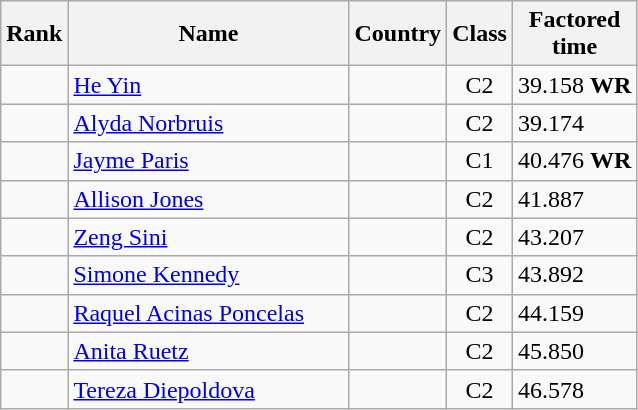<table class="wikitable sortable">
<tr>
<th width=20>Rank</th>
<th width=180>Name</th>
<th>Country</th>
<th>Class</th>
<th>Factored<br>time</th>
</tr>
<tr>
<td align="center"></td>
<td><a href='#'>He Yin</a></td>
<td></td>
<td align="center">C2</td>
<td>39.158 <strong>WR </strong></td>
</tr>
<tr>
<td align="center"></td>
<td><a href='#'>Alyda Norbruis</a></td>
<td></td>
<td align="center">C2</td>
<td>39.174</td>
</tr>
<tr>
<td align="center"></td>
<td><a href='#'>Jayme Paris</a></td>
<td></td>
<td align="center">C1</td>
<td>40.476 <strong>WR </strong></td>
</tr>
<tr>
<td align="center"></td>
<td><a href='#'>Allison Jones</a></td>
<td></td>
<td align="center">C2</td>
<td>41.887</td>
</tr>
<tr>
<td align="center"></td>
<td><a href='#'>Zeng Sini</a></td>
<td></td>
<td align="center">C2</td>
<td>43.207</td>
</tr>
<tr>
<td align="center"></td>
<td><a href='#'>Simone Kennedy</a></td>
<td></td>
<td align="center">C3</td>
<td>43.892</td>
</tr>
<tr>
<td align="center"></td>
<td><a href='#'>Raquel Acinas Poncelas</a></td>
<td></td>
<td align="center">C2</td>
<td>44.159</td>
</tr>
<tr>
<td align="center"></td>
<td><a href='#'>Anita Ruetz</a></td>
<td></td>
<td align="center">C2</td>
<td>45.850</td>
</tr>
<tr>
<td align="center"></td>
<td><a href='#'>Tereza Diepoldova</a></td>
<td></td>
<td align="center">C2</td>
<td>46.578</td>
</tr>
</table>
